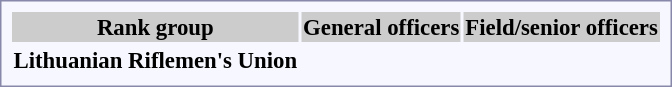<table style="border:1px solid #8888aa; background-color:#f7f8ff; padding:5px; font-size:95%; margin: 0px 12px 12px 0px;">
<tr style="background-color:#CCCCCC">
<th>Rank group</th>
<th colspan=1>General officers</th>
<th colspan=2>Field/senior officers</th>
</tr>
<tr style="text-align:center;">
<th rowspan=2> Lithuanian Riflemen's Union</th>
<td></td>
<td></td>
<td></td>
</tr>
<tr style="text-align:center;">
<td></td>
<td></td>
<td></td>
</tr>
</table>
